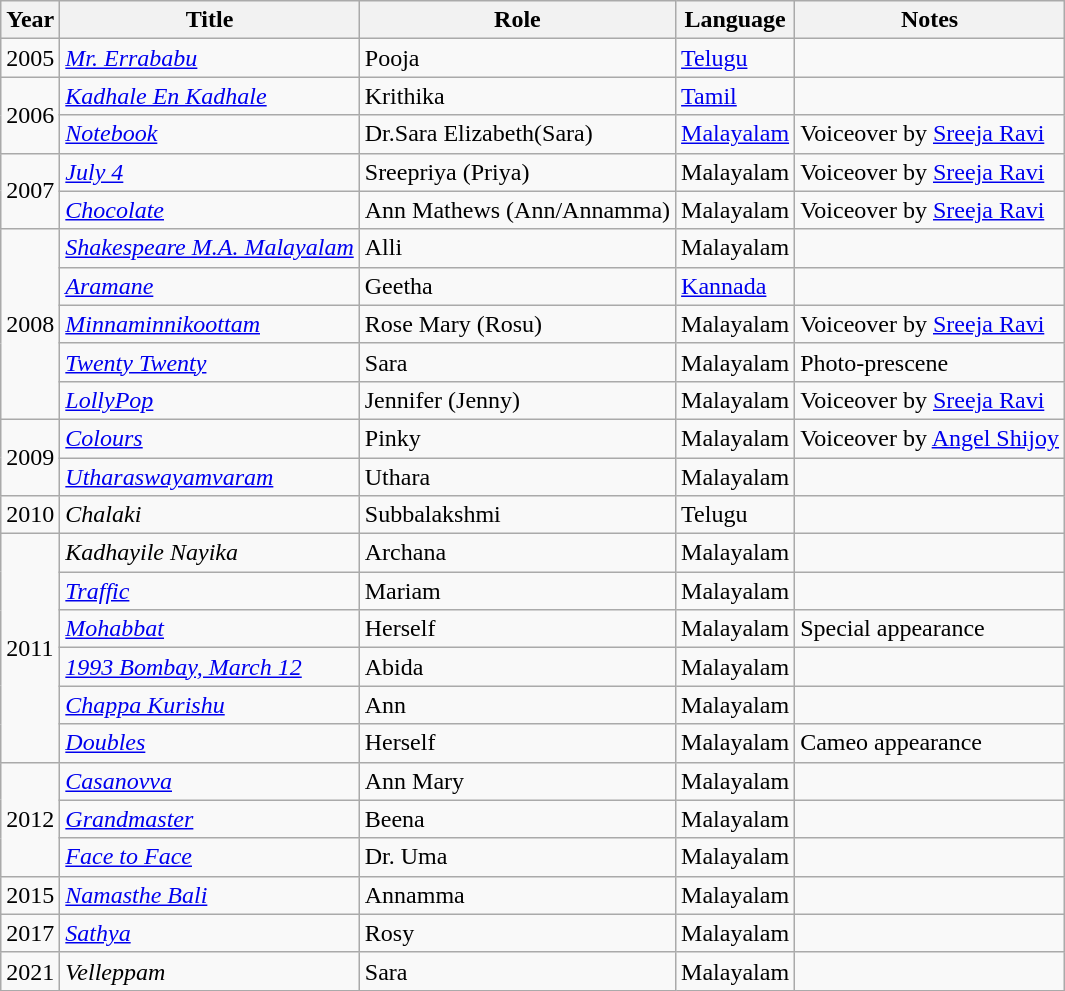<table class="sortable wikitable">
<tr>
<th>Year</th>
<th>Title</th>
<th>Role</th>
<th>Language</th>
<th>Notes</th>
</tr>
<tr>
<td>2005</td>
<td><em><a href='#'>Mr. Errababu</a></em></td>
<td>Pooja</td>
<td><a href='#'>Telugu</a></td>
<td></td>
</tr>
<tr>
<td rowspan=2>2006</td>
<td><em><a href='#'>Kadhale En Kadhale</a></em></td>
<td>Krithika</td>
<td><a href='#'>Tamil</a></td>
<td></td>
</tr>
<tr>
<td><em><a href='#'>Notebook</a></em></td>
<td>Dr.Sara Elizabeth(Sara)</td>
<td><a href='#'>Malayalam</a></td>
<td>Voiceover by <a href='#'>Sreeja Ravi</a></td>
</tr>
<tr>
<td rowspan=2>2007</td>
<td><em><a href='#'>July 4</a></em></td>
<td>Sreepriya (Priya)</td>
<td>Malayalam</td>
<td>Voiceover by <a href='#'>Sreeja Ravi</a></td>
</tr>
<tr>
<td><em><a href='#'>Chocolate</a></em></td>
<td>Ann Mathews (Ann/Annamma)</td>
<td>Malayalam</td>
<td>Voiceover by <a href='#'>Sreeja Ravi</a></td>
</tr>
<tr>
<td rowspan=5>2008</td>
<td><em><a href='#'>Shakespeare M.A. Malayalam</a></em></td>
<td>Alli</td>
<td>Malayalam</td>
<td></td>
</tr>
<tr>
<td><em><a href='#'>Aramane</a></em></td>
<td>Geetha</td>
<td><a href='#'>Kannada</a></td>
<td></td>
</tr>
<tr>
<td><em><a href='#'>Minnaminnikoottam</a></em></td>
<td>Rose Mary (Rosu)</td>
<td>Malayalam</td>
<td>Voiceover by <a href='#'>Sreeja Ravi</a></td>
</tr>
<tr>
<td><em><a href='#'>Twenty Twenty</a></em></td>
<td>Sara</td>
<td>Malayalam</td>
<td>Photo-prescene</td>
</tr>
<tr>
<td><em><a href='#'>LollyPop</a></em></td>
<td>Jennifer (Jenny)</td>
<td>Malayalam</td>
<td>Voiceover by <a href='#'>Sreeja Ravi</a></td>
</tr>
<tr>
<td rowspan=2>2009</td>
<td><em><a href='#'>Colours</a></em></td>
<td>Pinky</td>
<td>Malayalam</td>
<td>Voiceover by <a href='#'>Angel Shijoy</a></td>
</tr>
<tr>
<td><em><a href='#'>Utharaswayamvaram</a></em></td>
<td>Uthara</td>
<td>Malayalam</td>
<td></td>
</tr>
<tr>
<td>2010</td>
<td><em>Chalaki</em></td>
<td>Subbalakshmi</td>
<td>Telugu</td>
<td></td>
</tr>
<tr>
<td rowspan="6">2011</td>
<td><em>Kadhayile Nayika</em></td>
<td>Archana</td>
<td>Malayalam</td>
<td></td>
</tr>
<tr>
<td><em><a href='#'>Traffic</a></em></td>
<td>Mariam</td>
<td>Malayalam</td>
<td></td>
</tr>
<tr>
<td><em><a href='#'>Mohabbat</a></em></td>
<td>Herself</td>
<td>Malayalam</td>
<td>Special appearance</td>
</tr>
<tr>
<td><em><a href='#'>1993 Bombay, March 12</a></em></td>
<td>Abida</td>
<td>Malayalam</td>
<td></td>
</tr>
<tr>
<td><em><a href='#'>Chappa Kurishu</a></em></td>
<td>Ann</td>
<td>Malayalam</td>
<td></td>
</tr>
<tr>
<td><em><a href='#'>Doubles</a></em></td>
<td>Herself</td>
<td>Malayalam</td>
<td>Cameo appearance</td>
</tr>
<tr>
<td rowspan=3>2012</td>
<td><em><a href='#'>Casanovva</a></em></td>
<td>Ann Mary</td>
<td>Malayalam</td>
<td></td>
</tr>
<tr>
<td><em><a href='#'>Grandmaster</a></em></td>
<td>Beena</td>
<td>Malayalam</td>
<td></td>
</tr>
<tr>
<td><em><a href='#'>Face to Face</a></em></td>
<td>Dr. Uma</td>
<td>Malayalam</td>
<td></td>
</tr>
<tr>
<td>2015</td>
<td><em><a href='#'>Namasthe Bali</a></em></td>
<td>Annamma</td>
<td>Malayalam</td>
<td></td>
</tr>
<tr>
<td>2017</td>
<td><em><a href='#'>Sathya</a></em></td>
<td>Rosy</td>
<td>Malayalam</td>
<td></td>
</tr>
<tr>
<td>2021</td>
<td><em>Velleppam</em></td>
<td>Sara</td>
<td>Malayalam</td>
<td></td>
</tr>
</table>
